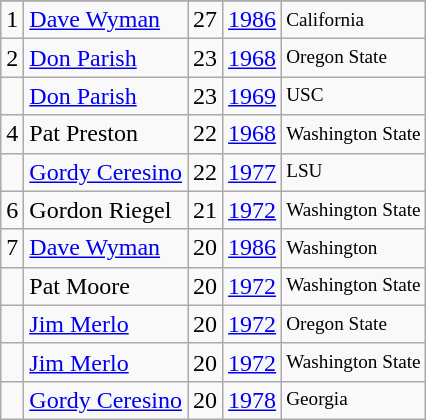<table class="wikitable">
<tr>
</tr>
<tr>
<td>1</td>
<td><a href='#'>Dave Wyman</a></td>
<td>27</td>
<td><a href='#'>1986</a></td>
<td style="font-size:80%;">California</td>
</tr>
<tr>
<td>2</td>
<td><a href='#'>Don Parish</a></td>
<td>23</td>
<td><a href='#'>1968</a></td>
<td style="font-size:80%;">Oregon State</td>
</tr>
<tr>
<td></td>
<td><a href='#'>Don Parish</a></td>
<td>23</td>
<td><a href='#'>1969</a></td>
<td style="font-size:80%;">USC</td>
</tr>
<tr>
<td>4</td>
<td>Pat Preston</td>
<td>22</td>
<td><a href='#'>1968</a></td>
<td style="font-size:80%;">Washington State</td>
</tr>
<tr>
<td></td>
<td><a href='#'>Gordy Ceresino</a></td>
<td>22</td>
<td><a href='#'>1977</a></td>
<td style="font-size:80%;">LSU</td>
</tr>
<tr>
<td>6</td>
<td>Gordon Riegel</td>
<td>21</td>
<td><a href='#'>1972</a></td>
<td style="font-size:80%;">Washington State</td>
</tr>
<tr>
<td>7</td>
<td><a href='#'>Dave Wyman</a></td>
<td>20</td>
<td><a href='#'>1986</a></td>
<td style="font-size:80%;">Washington</td>
</tr>
<tr>
<td></td>
<td>Pat Moore</td>
<td>20</td>
<td><a href='#'>1972</a></td>
<td style="font-size:80%;">Washington State</td>
</tr>
<tr>
<td></td>
<td><a href='#'>Jim Merlo</a></td>
<td>20</td>
<td><a href='#'>1972</a></td>
<td style="font-size:80%;">Oregon State</td>
</tr>
<tr>
<td></td>
<td><a href='#'>Jim Merlo</a></td>
<td>20</td>
<td><a href='#'>1972</a></td>
<td style="font-size:80%;">Washington State</td>
</tr>
<tr>
<td></td>
<td><a href='#'>Gordy Ceresino</a></td>
<td>20</td>
<td><a href='#'>1978</a></td>
<td style="font-size:80%;">Georgia</td>
</tr>
</table>
